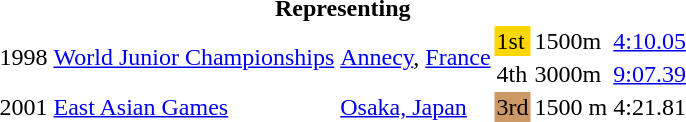<table>
<tr>
<th colspan="6">Representing </th>
</tr>
<tr>
<td rowspan=2>1998</td>
<td rowspan=2><a href='#'>World Junior Championships</a></td>
<td rowspan=2><a href='#'>Annecy</a>, <a href='#'>France</a></td>
<td bgcolor=gold>1st</td>
<td>1500m</td>
<td><a href='#'>4:10.05</a></td>
</tr>
<tr>
<td>4th</td>
<td>3000m</td>
<td><a href='#'>9:07.39</a></td>
</tr>
<tr>
<td>2001</td>
<td><a href='#'>East Asian Games</a></td>
<td><a href='#'>Osaka, Japan</a></td>
<td bgcolor="cc9966">3rd</td>
<td>1500 m</td>
<td>4:21.81</td>
</tr>
</table>
